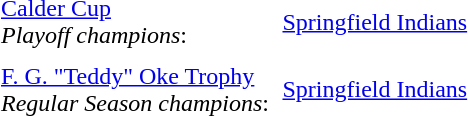<table cellpadding="3" cellspacing="3">
<tr>
<td><a href='#'>Calder Cup</a><br><em>Playoff champions</em>:</td>
<td><a href='#'>Springfield Indians</a></td>
</tr>
<tr>
<td><a href='#'>F. G. "Teddy" Oke Trophy</a><br><em>Regular Season champions</em>:</td>
<td><a href='#'>Springfield Indians</a></td>
</tr>
</table>
